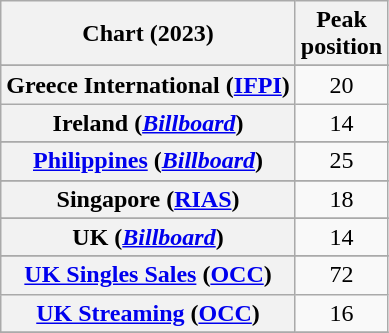<table class="wikitable sortable plainrowheaders" style="text-align:center">
<tr>
<th scope="col">Chart (2023)</th>
<th scope="col">Peak<br>position</th>
</tr>
<tr>
</tr>
<tr>
</tr>
<tr>
</tr>
<tr>
<th scope="row">Greece International (<a href='#'>IFPI</a>)</th>
<td>20</td>
</tr>
<tr>
<th scope="row">Ireland (<em><a href='#'>Billboard</a></em>)</th>
<td>14</td>
</tr>
<tr>
</tr>
<tr>
<th scope="row"><a href='#'>Philippines</a> (<em><a href='#'>Billboard</a></em>)</th>
<td>25</td>
</tr>
<tr>
</tr>
<tr>
<th scope="row">Singapore (<a href='#'>RIAS</a>)</th>
<td>18</td>
</tr>
<tr>
</tr>
<tr>
<th scope="row">UK (<em><a href='#'>Billboard</a></em>)</th>
<td>14</td>
</tr>
<tr>
</tr>
<tr>
<th scope="row"><a href='#'>UK Singles Sales</a> (<a href='#'>OCC</a>)</th>
<td>72</td>
</tr>
<tr>
<th scope="row"><a href='#'>UK Streaming</a> (<a href='#'>OCC</a>)</th>
<td>16</td>
</tr>
<tr>
</tr>
</table>
